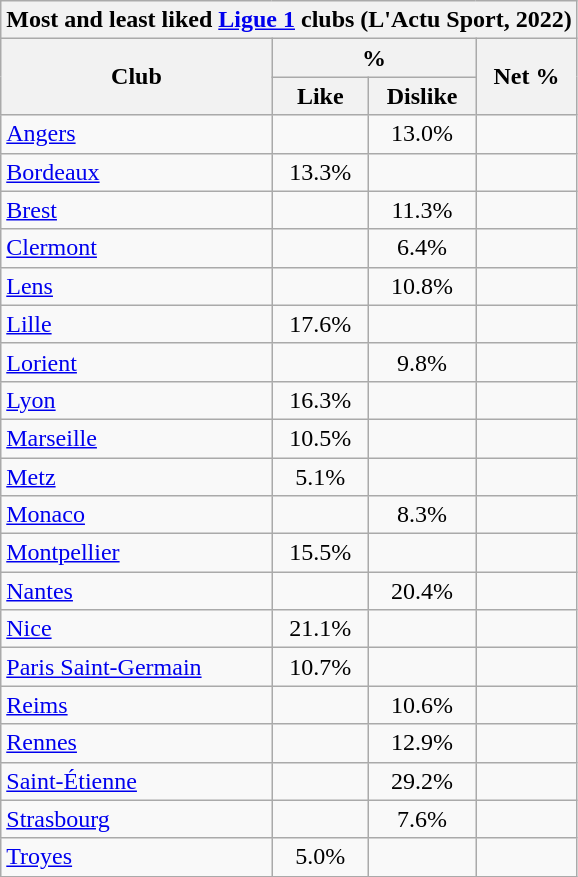<table class="wikitable sortable">
<tr>
<th colspan="4">Most and least liked <a href='#'>Ligue 1</a> clubs (L'Actu Sport, 2022)</th>
</tr>
<tr>
<th rowspan="2">Club</th>
<th colspan="2">%</th>
<th rowspan="2">Net %</th>
</tr>
<tr>
<th>Like</th>
<th>Dislike</th>
</tr>
<tr>
<td><a href='#'>Angers</a></td>
<td></td>
<td style="text-align:center">13.0%</td>
<td></td>
</tr>
<tr>
<td><a href='#'>Bordeaux</a></td>
<td style="text-align:center">13.3%</td>
<td></td>
<td></td>
</tr>
<tr>
<td><a href='#'>Brest</a></td>
<td></td>
<td style="text-align:center">11.3%</td>
<td></td>
</tr>
<tr>
<td><a href='#'>Clermont</a></td>
<td></td>
<td style="text-align:center">6.4%</td>
<td></td>
</tr>
<tr>
<td><a href='#'>Lens</a></td>
<td></td>
<td style="text-align:center">10.8%</td>
<td></td>
</tr>
<tr>
<td><a href='#'>Lille</a></td>
<td style="text-align:center">17.6%</td>
<td></td>
<td></td>
</tr>
<tr>
<td><a href='#'>Lorient</a></td>
<td></td>
<td style="text-align:center">9.8%</td>
<td></td>
</tr>
<tr>
<td><a href='#'>Lyon</a></td>
<td style="text-align:center">16.3%</td>
<td></td>
<td></td>
</tr>
<tr>
<td><a href='#'>Marseille</a></td>
<td style="text-align:center">10.5%</td>
<td></td>
<td></td>
</tr>
<tr>
<td><a href='#'>Metz</a></td>
<td style="text-align:center">5.1%</td>
<td></td>
<td></td>
</tr>
<tr>
<td><a href='#'>Monaco</a></td>
<td></td>
<td style="text-align:center">8.3%</td>
<td></td>
</tr>
<tr>
<td><a href='#'>Montpellier</a></td>
<td style="text-align:center">15.5%</td>
<td></td>
<td></td>
</tr>
<tr>
<td><a href='#'>Nantes</a></td>
<td></td>
<td style="text-align:center">20.4%</td>
<td></td>
</tr>
<tr>
<td><a href='#'>Nice</a></td>
<td style="text-align:center">21.1%</td>
<td></td>
<td></td>
</tr>
<tr>
<td><a href='#'>Paris Saint-Germain</a></td>
<td style="text-align:center">10.7%</td>
<td></td>
<td></td>
</tr>
<tr>
<td><a href='#'>Reims</a></td>
<td></td>
<td style="text-align:center">10.6%</td>
<td></td>
</tr>
<tr>
<td><a href='#'>Rennes</a></td>
<td></td>
<td style="text-align:center">12.9%</td>
<td></td>
</tr>
<tr>
<td><a href='#'>Saint-Étienne</a></td>
<td></td>
<td style="text-align:center">29.2%</td>
<td></td>
</tr>
<tr>
<td><a href='#'>Strasbourg</a></td>
<td></td>
<td style="text-align:center">7.6%</td>
<td></td>
</tr>
<tr>
<td><a href='#'>Troyes</a></td>
<td style="text-align:center">5.0%</td>
<td></td>
<td></td>
</tr>
</table>
